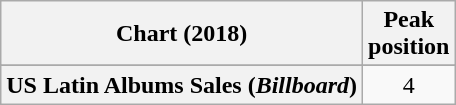<table class="wikitable sortable plainrowheaders">
<tr>
<th scope="col">Chart (2018)</th>
<th scope="col">Peak<br>position</th>
</tr>
<tr>
</tr>
<tr>
</tr>
<tr>
<th scope="row">US Latin Albums Sales (<em>Billboard</em>)</th>
<td align="center">4</td>
</tr>
</table>
